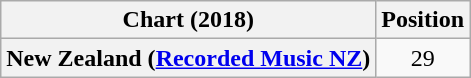<table class="wikitable sortable plainrowheaders" style="text-align:center">
<tr>
<th scope="col">Chart (2018)</th>
<th scope="col">Position</th>
</tr>
<tr>
<th scope="row">New Zealand (<a href='#'>Recorded Music NZ</a>)</th>
<td>29</td>
</tr>
</table>
